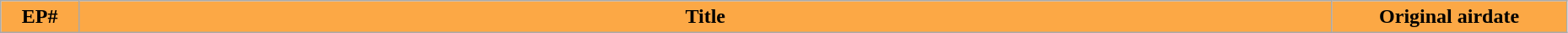<table class="wikitable" width="98%" style="background: #FFF;">
<tr>
<th style="background: #FCA845;" width="5%">EP#</th>
<th style="background: #FCA845;">Title</th>
<th style="background: #FCA845;" width="15%">Original airdate<br>
























</th>
</tr>
</table>
